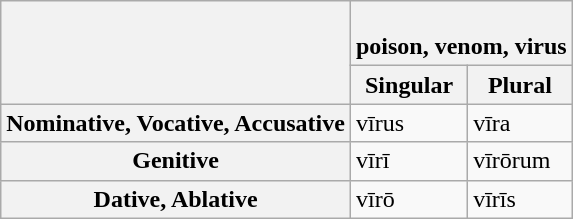<table class="wikitable">
<tr>
<th rowspan="2"></th>
<th colspan="2"><em></em><br>poison, venom, virus </th>
</tr>
<tr>
<th>Singular</th>
<th>Plural</th>
</tr>
<tr>
<th>Nominative, Vocative, Accusative</th>
<td>vīrus</td>
<td>vīra</td>
</tr>
<tr>
<th>Genitive</th>
<td>vīrī</td>
<td>vīrōrum</td>
</tr>
<tr>
<th>Dative, Ablative</th>
<td>vīrō</td>
<td>vīrīs</td>
</tr>
</table>
